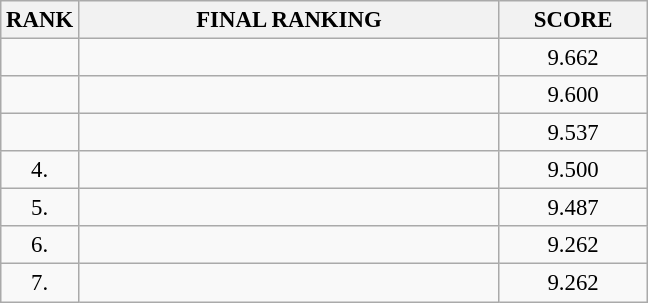<table class="wikitable" style="font-size:95%;">
<tr>
<th>RANK</th>
<th align="left" style="width: 18em">FINAL RANKING</th>
<th align="center" style="width: 6em">SCORE</th>
</tr>
<tr>
<td align="center"></td>
<td></td>
<td align="center">9.662</td>
</tr>
<tr>
<td align="center"></td>
<td></td>
<td align="center">9.600</td>
</tr>
<tr>
<td align="center"></td>
<td></td>
<td align="center">9.537</td>
</tr>
<tr>
<td align="center">4.</td>
<td></td>
<td align="center">9.500</td>
</tr>
<tr>
<td align="center">5.</td>
<td></td>
<td align="center">9.487</td>
</tr>
<tr>
<td align="center">6.</td>
<td></td>
<td align="center">9.262</td>
</tr>
<tr>
<td align="center">7.</td>
<td></td>
<td align="center">9.262</td>
</tr>
</table>
